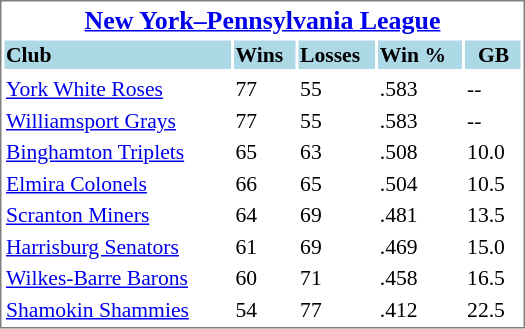<table cellpadding="10">
<tr align="left" style="vertical-align: top">
<td></td>
<td><br><table cellpadding="1" width="350px" style="font-size: 90%; border: 1px solid gray;">
<tr align="center" style="font-size: larger;">
<td colspan=5><strong><a href='#'>New York–Pennsylvania League</a></strong></td>
</tr>
<tr style="background:lightblue;">
<td><strong>Club</strong></td>
<td><strong>Wins</strong></td>
<td><strong>Losses</strong></td>
<td><strong>Win %</strong></td>
<td>  <strong>GB</strong></td>
</tr>
<tr align="center" style="vertical-align: middle;" style="background:lightblue;">
</tr>
<tr>
<td><a href='#'>York White Roses</a></td>
<td>77</td>
<td>55</td>
<td>.583</td>
<td>--</td>
</tr>
<tr>
<td><a href='#'>Williamsport Grays</a></td>
<td>77</td>
<td>55</td>
<td>.583</td>
<td>--</td>
</tr>
<tr>
<td><a href='#'>Binghamton Triplets</a></td>
<td>65</td>
<td>63</td>
<td>.508</td>
<td>10.0</td>
</tr>
<tr>
<td><a href='#'>Elmira Colonels</a></td>
<td>66</td>
<td>65</td>
<td>.504</td>
<td>10.5</td>
</tr>
<tr>
<td><a href='#'>Scranton Miners</a></td>
<td>64</td>
<td>69</td>
<td>.481</td>
<td>13.5</td>
</tr>
<tr>
<td><a href='#'>Harrisburg Senators</a></td>
<td>61</td>
<td>69</td>
<td>.469</td>
<td>15.0</td>
</tr>
<tr>
<td><a href='#'>Wilkes-Barre Barons</a></td>
<td>60</td>
<td>71</td>
<td>.458</td>
<td>16.5</td>
</tr>
<tr>
<td><a href='#'>Shamokin Shammies</a></td>
<td>54</td>
<td>77</td>
<td>.412</td>
<td>22.5</td>
</tr>
</table>
</td>
</tr>
</table>
